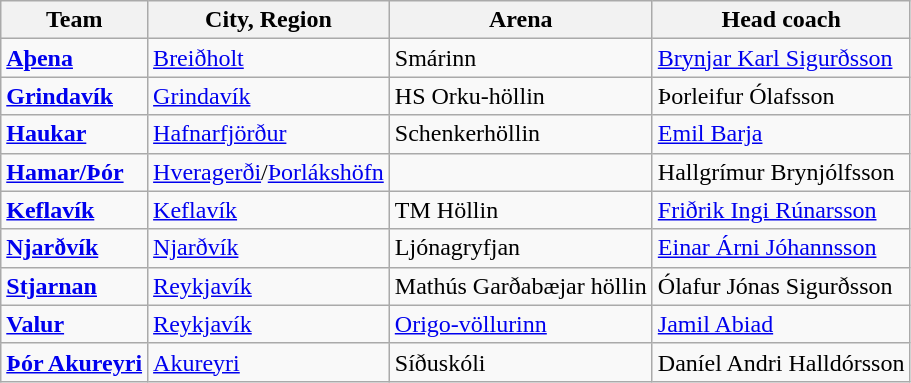<table class="wikitable">
<tr>
<th>Team</th>
<th>City, Region</th>
<th>Arena</th>
<th>Head coach</th>
</tr>
<tr>
<td><strong><a href='#'>Aþena</a></strong></td>
<td><a href='#'>Breiðholt</a></td>
<td>Smárinn</td>
<td> <a href='#'>Brynjar Karl Sigurðsson</a></td>
</tr>
<tr>
<td><strong><a href='#'>Grindavík</a></strong></td>
<td><a href='#'>Grindavík</a></td>
<td>HS Orku-höllin</td>
<td> Þorleifur Ólafsson</td>
</tr>
<tr>
<td><strong><a href='#'>Haukar</a> </strong></td>
<td><a href='#'>Hafnarfjörður</a></td>
<td>Schenkerhöllin</td>
<td> <a href='#'>Emil Barja</a></td>
</tr>
<tr>
<td><strong><a href='#'>Hamar/Þór</a></strong></td>
<td><a href='#'>Hveragerði</a>/<a href='#'>Þorlákshöfn</a></td>
<td></td>
<td> Hallgrímur Brynjólfsson</td>
</tr>
<tr>
<td><strong><a href='#'>Keflavík</a></strong></td>
<td><a href='#'>Keflavík</a></td>
<td>TM Höllin</td>
<td>  <a href='#'>Friðrik Ingi Rúnarsson</a></td>
</tr>
<tr>
<td><strong><a href='#'>Njarðvík</a></strong></td>
<td><a href='#'>Njarðvík</a></td>
<td>Ljónagryfjan</td>
<td> <a href='#'>Einar Árni Jóhannsson</a></td>
</tr>
<tr>
<td><strong><a href='#'>Stjarnan</a> </strong></td>
<td><a href='#'>Reykjavík</a></td>
<td>Mathús Garðabæjar höllin</td>
<td> Ólafur Jónas Sigurðsson</td>
</tr>
<tr>
<td><strong><a href='#'>Valur</a></strong></td>
<td><a href='#'>Reykjavík</a></td>
<td><a href='#'>Origo-völlurinn</a></td>
<td> <a href='#'>Jamil Abiad</a></td>
</tr>
<tr>
<td><strong><a href='#'>Þór Akureyri</a> </strong></td>
<td><a href='#'>Akureyri</a></td>
<td>Síðuskóli</td>
<td> Daníel Andri Halldórsson</td>
</tr>
</table>
